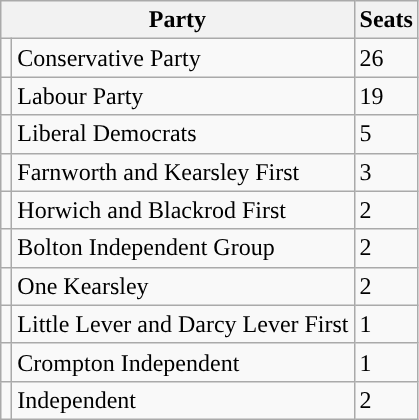<table class="wikitable">
<tr>
<th colspan="2">Party</th>
<th>Seats</th>
</tr>
<tr>
<td style="color:inherit;background:"></td>
<td>Conservative Party</td>
<td>26</td>
</tr>
<tr>
<td style="color:inherit;background:"></td>
<td>Labour Party</td>
<td>19</td>
</tr>
<tr>
<td style="color:inherit;background:"></td>
<td>Liberal Democrats</td>
<td>5</td>
</tr>
<tr>
<td style="color:inherit;background:"></td>
<td>Farnworth and Kearsley First</td>
<td>3</td>
</tr>
<tr>
<td style="color:inherit;background:"></td>
<td>Horwich and Blackrod First</td>
<td>2</td>
</tr>
<tr>
<td></td>
<td>Bolton Independent Group</td>
<td>2</td>
</tr>
<tr>
<td></td>
<td>One Kearsley</td>
<td>2</td>
</tr>
<tr>
<td></td>
<td>Little Lever and Darcy Lever First</td>
<td>1</td>
</tr>
<tr>
<td></td>
<td>Crompton Independent</td>
<td>1</td>
</tr>
<tr>
<td style="color:inherit;background:"></td>
<td>Independent</td>
<td>2</td>
</tr>
</table>
